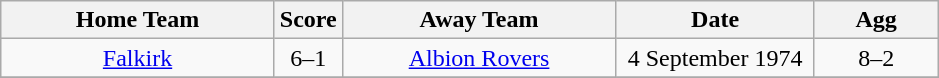<table class="wikitable" style="text-align:center;">
<tr>
<th width=175>Home Team</th>
<th width=20>Score</th>
<th width=175>Away Team</th>
<th width= 125>Date</th>
<th width= 75>Agg</th>
</tr>
<tr>
<td><a href='#'>Falkirk</a></td>
<td>6–1</td>
<td><a href='#'>Albion Rovers</a></td>
<td>4 September 1974</td>
<td>8–2</td>
</tr>
<tr>
</tr>
</table>
